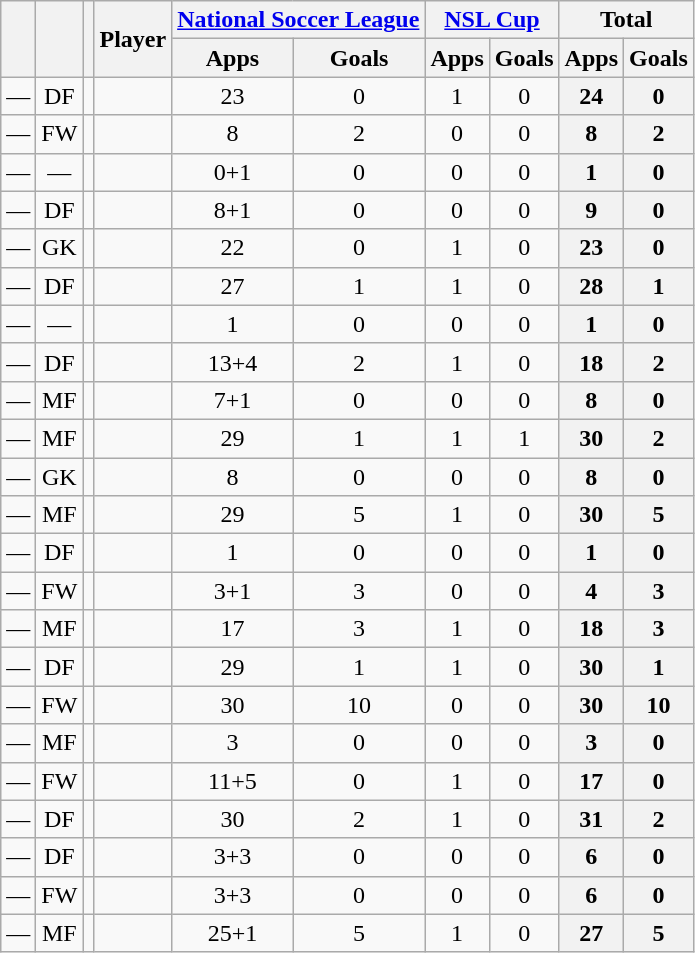<table class="wikitable sortable" style="text-align:center">
<tr>
<th rowspan="2"></th>
<th rowspan="2"></th>
<th rowspan="2"></th>
<th rowspan="2">Player</th>
<th colspan="2"><a href='#'>National Soccer League</a></th>
<th colspan="2"><a href='#'>NSL Cup</a></th>
<th colspan="2">Total</th>
</tr>
<tr>
<th>Apps</th>
<th>Goals</th>
<th>Apps</th>
<th>Goals</th>
<th>Apps</th>
<th>Goals</th>
</tr>
<tr>
<td>—</td>
<td>DF</td>
<td></td>
<td align="left"><br></td>
<td>23</td>
<td>0<br></td>
<td>1</td>
<td>0<br></td>
<th>24</th>
<th>0</th>
</tr>
<tr>
<td>—</td>
<td>FW</td>
<td></td>
<td align="left"><br></td>
<td>8</td>
<td>2<br></td>
<td>0</td>
<td>0<br></td>
<th>8</th>
<th>2</th>
</tr>
<tr>
<td>—</td>
<td>—</td>
<td></td>
<td align="left"><br></td>
<td>0+1</td>
<td>0<br></td>
<td>0</td>
<td>0<br></td>
<th>1</th>
<th>0</th>
</tr>
<tr>
<td>—</td>
<td>DF</td>
<td></td>
<td align="left"><br></td>
<td>8+1</td>
<td>0<br></td>
<td>0</td>
<td>0<br></td>
<th>9</th>
<th>0</th>
</tr>
<tr>
<td>—</td>
<td>GK</td>
<td></td>
<td align="left"><br></td>
<td>22</td>
<td>0<br></td>
<td>1</td>
<td>0<br></td>
<th>23</th>
<th>0</th>
</tr>
<tr>
<td>—</td>
<td>DF</td>
<td></td>
<td align="left"><br></td>
<td>27</td>
<td>1<br></td>
<td>1</td>
<td>0<br></td>
<th>28</th>
<th>1</th>
</tr>
<tr>
<td>—</td>
<td>—</td>
<td></td>
<td align="left"><br></td>
<td>1</td>
<td>0<br></td>
<td>0</td>
<td>0<br></td>
<th>1</th>
<th>0</th>
</tr>
<tr>
<td>—</td>
<td>DF</td>
<td></td>
<td align="left"><br></td>
<td>13+4</td>
<td>2<br></td>
<td>1</td>
<td>0<br></td>
<th>18</th>
<th>2</th>
</tr>
<tr>
<td>—</td>
<td>MF</td>
<td></td>
<td align="left"><br></td>
<td>7+1</td>
<td>0<br></td>
<td>0</td>
<td>0<br></td>
<th>8</th>
<th>0</th>
</tr>
<tr>
<td>—</td>
<td>MF</td>
<td></td>
<td align="left"><br></td>
<td>29</td>
<td>1<br></td>
<td>1</td>
<td>1<br></td>
<th>30</th>
<th>2</th>
</tr>
<tr>
<td>—</td>
<td>GK</td>
<td></td>
<td align="left"><br></td>
<td>8</td>
<td>0<br></td>
<td>0</td>
<td>0<br></td>
<th>8</th>
<th>0</th>
</tr>
<tr>
<td>—</td>
<td>MF</td>
<td></td>
<td align="left"><br></td>
<td>29</td>
<td>5<br></td>
<td>1</td>
<td>0<br></td>
<th>30</th>
<th>5</th>
</tr>
<tr>
<td>—</td>
<td>DF</td>
<td></td>
<td align="left"><br></td>
<td>1</td>
<td>0<br></td>
<td>0</td>
<td>0<br></td>
<th>1</th>
<th>0</th>
</tr>
<tr>
<td>—</td>
<td>FW</td>
<td></td>
<td align="left"><br></td>
<td>3+1</td>
<td>3<br></td>
<td>0</td>
<td>0<br></td>
<th>4</th>
<th>3</th>
</tr>
<tr>
<td>—</td>
<td>MF</td>
<td></td>
<td align="left"><br></td>
<td>17</td>
<td>3<br></td>
<td>1</td>
<td>0<br></td>
<th>18</th>
<th>3</th>
</tr>
<tr>
<td>—</td>
<td>DF</td>
<td></td>
<td align="left"><br></td>
<td>29</td>
<td>1<br></td>
<td>1</td>
<td>0<br></td>
<th>30</th>
<th>1</th>
</tr>
<tr>
<td>—</td>
<td>FW</td>
<td></td>
<td align="left"><br></td>
<td>30</td>
<td>10<br></td>
<td>0</td>
<td>0<br></td>
<th>30</th>
<th>10</th>
</tr>
<tr>
<td>—</td>
<td>MF</td>
<td></td>
<td align="left"><br></td>
<td>3</td>
<td>0<br></td>
<td>0</td>
<td>0<br></td>
<th>3</th>
<th>0</th>
</tr>
<tr>
<td>—</td>
<td>FW</td>
<td></td>
<td align="left"><br></td>
<td>11+5</td>
<td>0<br></td>
<td>1</td>
<td>0<br></td>
<th>17</th>
<th>0</th>
</tr>
<tr>
<td>—</td>
<td>DF</td>
<td></td>
<td align="left"><br></td>
<td>30</td>
<td>2<br></td>
<td>1</td>
<td>0<br></td>
<th>31</th>
<th>2</th>
</tr>
<tr>
<td>—</td>
<td>DF</td>
<td></td>
<td align="left"><br></td>
<td>3+3</td>
<td>0<br></td>
<td>0</td>
<td>0<br></td>
<th>6</th>
<th>0</th>
</tr>
<tr>
<td>—</td>
<td>FW</td>
<td></td>
<td align="left"><br></td>
<td>3+3</td>
<td>0<br></td>
<td>0</td>
<td>0<br></td>
<th>6</th>
<th>0</th>
</tr>
<tr>
<td>—</td>
<td>MF</td>
<td></td>
<td align="left"><br></td>
<td>25+1</td>
<td>5<br></td>
<td>1</td>
<td>0<br></td>
<th>27</th>
<th>5</th>
</tr>
</table>
